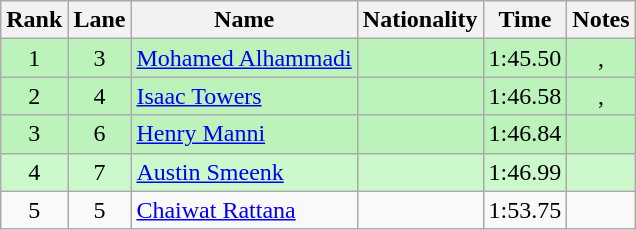<table class="wikitable sortable" style="text-align:center">
<tr>
<th>Rank</th>
<th>Lane</th>
<th>Name</th>
<th>Nationality</th>
<th>Time</th>
<th>Notes</th>
</tr>
<tr bgcolor=bbf3bb>
<td>1</td>
<td>3</td>
<td align="left"><a href='#'>Mohamed Alhammadi</a></td>
<td align="left"></td>
<td>1:45.50</td>
<td>, </td>
</tr>
<tr bgcolor=bbf3bb>
<td>2</td>
<td>4</td>
<td align="left"><a href='#'>Isaac Towers</a></td>
<td align="left"></td>
<td>1:46.58</td>
<td>, </td>
</tr>
<tr bgcolor=bbf3bb>
<td>3</td>
<td>6</td>
<td align="left"><a href='#'>Henry Manni</a></td>
<td align="left"></td>
<td>1:46.84</td>
<td></td>
</tr>
<tr bgcolor=ccf9cc>
<td>4</td>
<td>7</td>
<td align="left"><a href='#'>Austin Smeenk</a></td>
<td align="left"></td>
<td>1:46.99</td>
<td></td>
</tr>
<tr>
<td>5</td>
<td>5</td>
<td align="left"><a href='#'>Chaiwat Rattana</a></td>
<td align="left"></td>
<td>1:53.75</td>
<td></td>
</tr>
</table>
